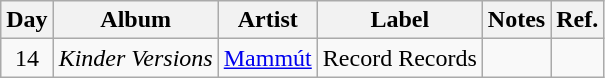<table class="wikitable">
<tr>
<th>Day</th>
<th>Album</th>
<th>Artist</th>
<th>Label</th>
<th>Notes</th>
<th>Ref.</th>
</tr>
<tr>
<td rowspan="1" style="text-align:center;">14</td>
<td><em>Kinder Versions</em></td>
<td><a href='#'>Mammút</a></td>
<td>Record Records</td>
<td></td>
<td style="text-align:center;"></td>
</tr>
</table>
